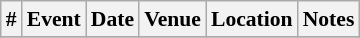<table class="sortable wikitable succession-box" style="font-size:90%;">
<tr>
<th scope="col">#</th>
<th scope="col">Event</th>
<th scope="col">Date</th>
<th scope="col">Venue</th>
<th scope="col">Location</th>
<th scope="col">Notes</th>
</tr>
<tr>
</tr>
</table>
